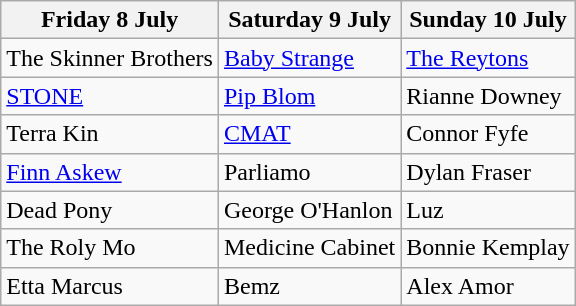<table class="wikitable">
<tr>
<th>Friday 8 July</th>
<th>Saturday 9 July</th>
<th>Sunday 10 July</th>
</tr>
<tr>
<td>The Skinner Brothers</td>
<td><a href='#'>Baby Strange</a></td>
<td><a href='#'>The Reytons</a></td>
</tr>
<tr>
<td><a href='#'>STONE</a></td>
<td><a href='#'>Pip Blom</a></td>
<td>Rianne Downey</td>
</tr>
<tr>
<td>Terra Kin</td>
<td><a href='#'>CMAT</a></td>
<td>Connor Fyfe</td>
</tr>
<tr>
<td><a href='#'>Finn Askew</a></td>
<td>Parliamo</td>
<td>Dylan Fraser</td>
</tr>
<tr>
<td>Dead Pony</td>
<td>George O'Hanlon</td>
<td>Luz</td>
</tr>
<tr>
<td>The Roly Mo</td>
<td>Medicine Cabinet</td>
<td>Bonnie Kemplay</td>
</tr>
<tr>
<td>Etta Marcus</td>
<td>Bemz</td>
<td>Alex Amor</td>
</tr>
</table>
